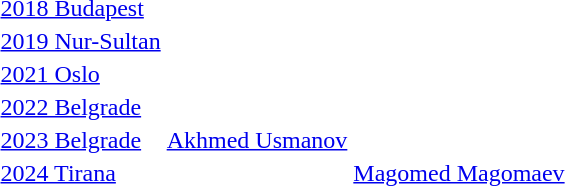<table>
<tr>
<td rowspan=2><a href='#'>2018 Budapest</a></td>
<td rowspan=2></td>
<td rowspan=2></td>
<td></td>
</tr>
<tr>
<td></td>
</tr>
<tr>
<td rowspan=2><a href='#'>2019 Nur-Sultan</a></td>
<td rowspan=2></td>
<td rowspan=2></td>
<td></td>
</tr>
<tr>
<td></td>
</tr>
<tr>
<td rowspan=2><a href='#'>2021 Oslo</a></td>
<td rowspan=2></td>
<td rowspan=2></td>
<td></td>
</tr>
<tr>
<td></td>
</tr>
<tr>
<td rowspan=2><a href='#'>2022 Belgrade</a></td>
<td rowspan=2></td>
<td rowspan=2></td>
<td></td>
</tr>
<tr>
<td></td>
</tr>
<tr>
<td rowspan=2><a href='#'>2023 Belgrade</a></td>
<td rowspan=2> <a href='#'>Akhmed Usmanov</a> </td>
<td rowspan=2></td>
<td></td>
</tr>
<tr>
<td></td>
</tr>
<tr>
<td rowspan=2><a href='#'>2024 Tirana</a></td>
<td rowspan=2></td>
<td rowspan=2> <a href='#'>Magomed Magomaev</a> </td>
<td></td>
</tr>
<tr>
<td></td>
</tr>
</table>
